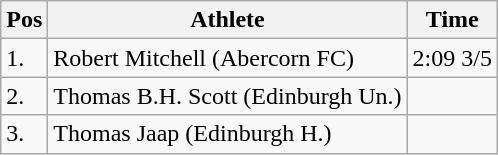<table class="wikitable">
<tr>
<th>Pos</th>
<th>Athlete</th>
<th>Time</th>
</tr>
<tr>
<td>1.</td>
<td>Robert Mitchell (Abercorn FC)</td>
<td>2:09 3/5</td>
</tr>
<tr>
<td>2.</td>
<td>Thomas B.H. Scott (Edinburgh Un.)</td>
<td></td>
</tr>
<tr>
<td>3.</td>
<td>Thomas Jaap (Edinburgh H.)</td>
<td></td>
</tr>
</table>
